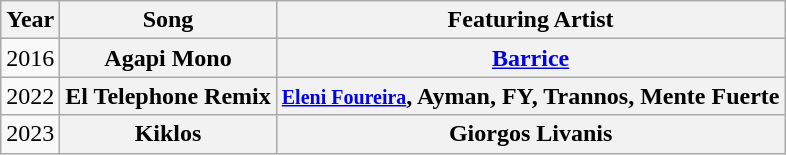<table class="wikitable">
<tr>
<th>Year</th>
<th>Song</th>
<th>Featuring Artist</th>
</tr>
<tr>
<td>2016</td>
<th>Agapi Mono</th>
<th><a href='#'>Barrice</a></th>
</tr>
<tr>
<td>2022</td>
<th>El Telephone Remix</th>
<th><a href='#'><small>Eleni Foureira</small></a>, Ayman, FY, Trannos, Mente Fuerte</th>
</tr>
<tr>
<td>2023</td>
<th>Kiklos</th>
<th>Giorgos Livanis</th>
</tr>
</table>
